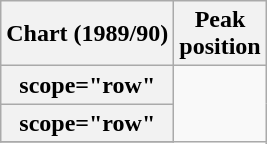<table class="wikitable sortable plainrowheaders" style="text-align:center">
<tr>
<th scope="col">Chart (1989/90)</th>
<th scope="col">Peak<br>position</th>
</tr>
<tr>
<th>scope="row"</th>
</tr>
<tr>
<th>scope="row"</th>
</tr>
<tr>
</tr>
</table>
